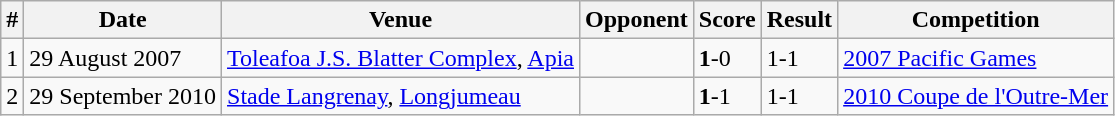<table class="wikitable" style="text-align:left;">
<tr>
<th>#</th>
<th>Date</th>
<th>Venue</th>
<th>Opponent</th>
<th>Score</th>
<th>Result</th>
<th>Competition</th>
</tr>
<tr>
<td>1</td>
<td>29 August 2007</td>
<td><a href='#'>Toleafoa J.S. Blatter Complex</a>, <a href='#'>Apia</a></td>
<td></td>
<td><strong>1</strong>-0</td>
<td>1-1</td>
<td><a href='#'>2007 Pacific Games</a></td>
</tr>
<tr>
<td>2</td>
<td>29 September 2010</td>
<td><a href='#'>Stade Langrenay</a>, <a href='#'>Longjumeau</a></td>
<td></td>
<td><strong>1</strong>-1</td>
<td>1-1</td>
<td><a href='#'>2010 Coupe de l'Outre-Mer</a></td>
</tr>
</table>
